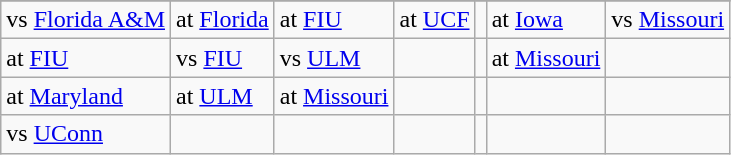<table class="wikitable">
<tr>
</tr>
<tr>
<td>vs <a href='#'>Florida A&M</a></td>
<td>at <a href='#'>Florida</a></td>
<td>at <a href='#'>FIU</a></td>
<td>at <a href='#'>UCF</a></td>
<td></td>
<td>at <a href='#'>Iowa</a></td>
<td>vs <a href='#'>Missouri</a></td>
</tr>
<tr>
<td>at <a href='#'>FIU</a></td>
<td>vs <a href='#'>FIU</a></td>
<td>vs <a href='#'>ULM</a></td>
<td></td>
<td></td>
<td>at <a href='#'>Missouri</a></td>
<td></td>
</tr>
<tr>
<td>at <a href='#'>Maryland</a></td>
<td>at <a href='#'>ULM</a></td>
<td>at <a href='#'>Missouri</a></td>
<td></td>
<td></td>
<td></td>
<td></td>
</tr>
<tr>
<td>vs <a href='#'>UConn</a></td>
<td></td>
<td></td>
<td></td>
<td></td>
<td></td>
<td></td>
</tr>
</table>
